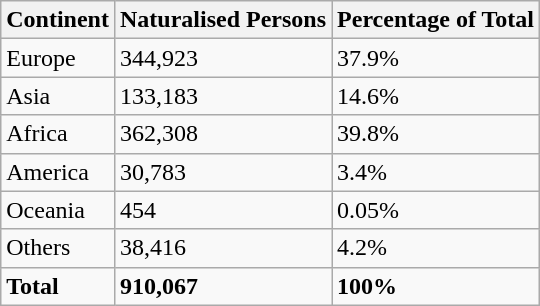<table class="wikitable" e>
<tr>
<th>Continent</th>
<th>Naturalised Persons</th>
<th>Percentage of Total</th>
</tr>
<tr>
<td>Europe</td>
<td>344,923</td>
<td>37.9%</td>
</tr>
<tr>
<td>Asia</td>
<td>133,183</td>
<td>14.6%</td>
</tr>
<tr>
<td>Africa</td>
<td>362,308</td>
<td>39.8%</td>
</tr>
<tr>
<td>America</td>
<td>30,783</td>
<td>3.4%</td>
</tr>
<tr>
<td>Oceania</td>
<td>454</td>
<td>0.05%</td>
</tr>
<tr>
<td>Others</td>
<td>38,416</td>
<td>4.2%</td>
</tr>
<tr>
<td><strong>Total</strong></td>
<td><strong>910,067</strong></td>
<td><strong>100%</strong></td>
</tr>
</table>
